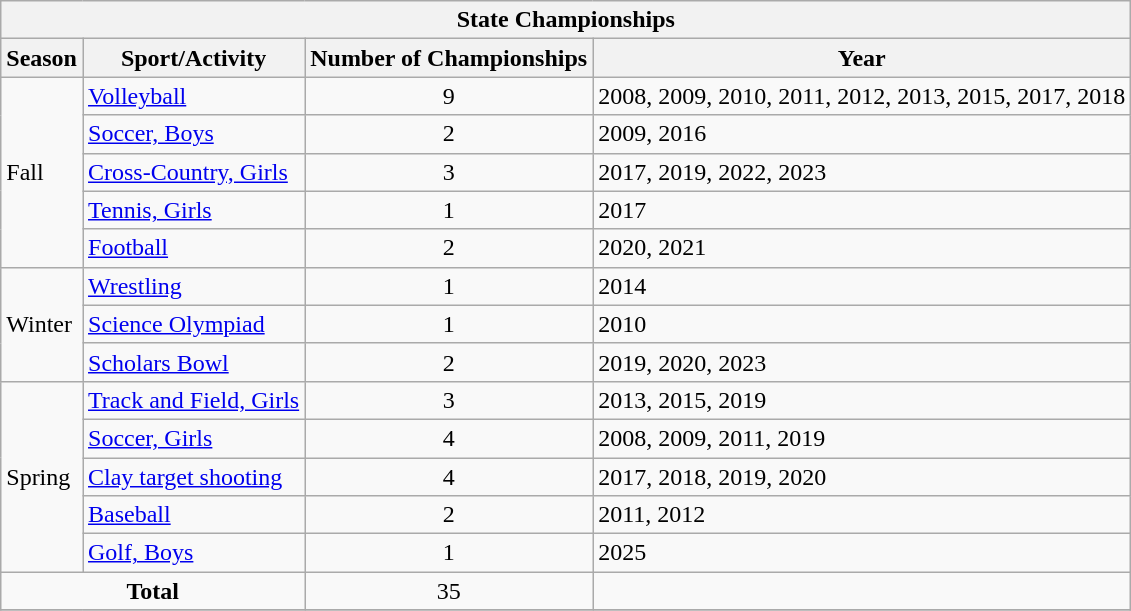<table class="wikitable">
<tr>
<th colspan="4">State Championships</th>
</tr>
<tr>
<th>Season</th>
<th>Sport/Activity</th>
<th>Number of Championships</th>
<th>Year</th>
</tr>
<tr>
<td rowspan="5">Fall</td>
<td><a href='#'>Volleyball</a></td>
<td align="center">9</td>
<td>2008, 2009, 2010, 2011, 2012, 2013, 2015, 2017, 2018</td>
</tr>
<tr>
<td><a href='#'>Soccer, Boys</a></td>
<td align="center">2</td>
<td>2009, 2016</td>
</tr>
<tr>
<td><a href='#'>Cross-Country, Girls</a></td>
<td align="center">3</td>
<td>2017, 2019, 2022, 2023</td>
</tr>
<tr>
<td><a href='#'>Tennis, Girls</a></td>
<td align="center">1</td>
<td>2017</td>
</tr>
<tr>
<td><a href='#'>Football</a></td>
<td align="center">2</td>
<td>2020, 2021</td>
</tr>
<tr>
<td rowspan="3">Winter</td>
<td><a href='#'>Wrestling</a></td>
<td align="center">1</td>
<td>2014</td>
</tr>
<tr>
<td rowspan="1"><a href='#'>Science Olympiad</a></td>
<td align="center">1</td>
<td>2010</td>
</tr>
<tr>
<td><a href='#'>Scholars Bowl</a></td>
<td align="center">2</td>
<td>2019, 2020, 2023</td>
</tr>
<tr>
<td rowspan="5">Spring</td>
<td><a href='#'>Track and Field, Girls</a></td>
<td align="center">3</td>
<td>2013, 2015, 2019</td>
</tr>
<tr>
<td><a href='#'>Soccer, Girls</a></td>
<td align="center">4</td>
<td>2008, 2009, 2011, 2019</td>
</tr>
<tr>
<td><a href='#'>Clay target shooting</a></td>
<td align="center">4</td>
<td>2017, 2018, 2019, 2020</td>
</tr>
<tr>
<td><a href='#'>Baseball</a></td>
<td align="center">2</td>
<td>2011, 2012</td>
</tr>
<tr>
<td><a href='#'>Golf, Boys</a></td>
<td align="center">1</td>
<td>2025</td>
</tr>
<tr>
<td align="center" colspan="2"><strong>Total</strong></td>
<td align="center">35</td>
<td></td>
</tr>
<tr>
</tr>
</table>
